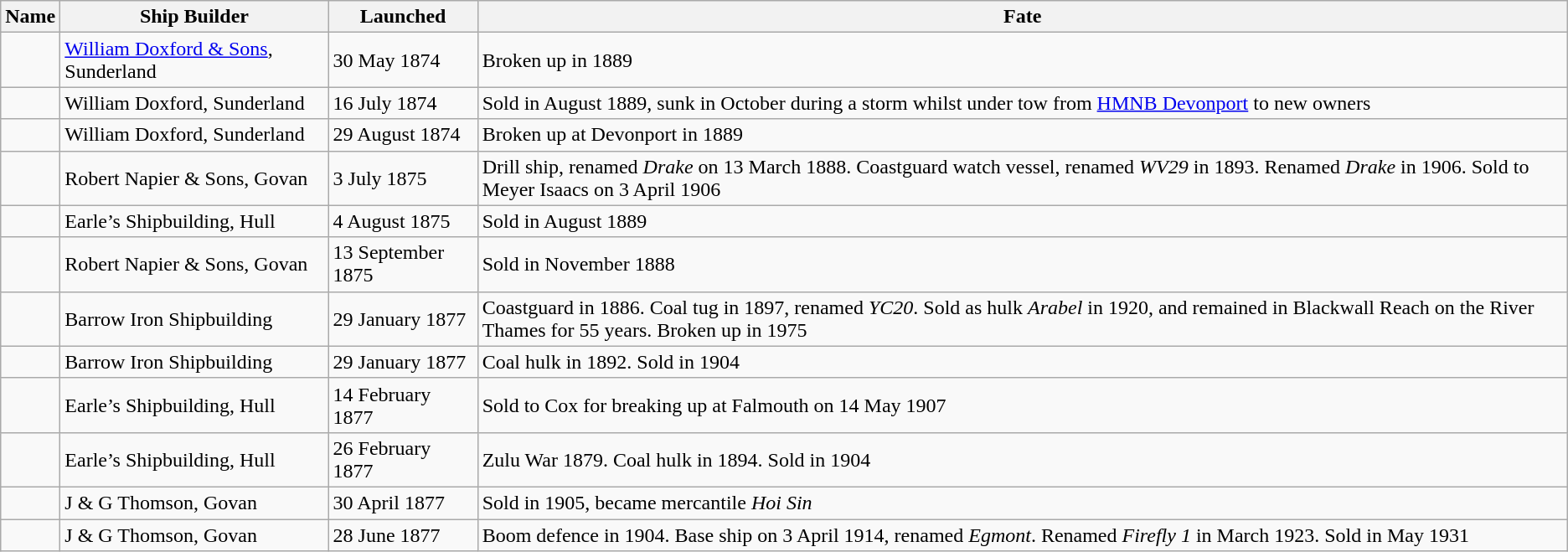<table class="wikitable" style="text-align:left">
<tr>
<th>Name</th>
<th>Ship Builder</th>
<th>Launched</th>
<th>Fate</th>
</tr>
<tr>
<td></td>
<td><a href='#'>William Doxford & Sons</a>, Sunderland</td>
<td>30 May 1874</td>
<td>Broken up in 1889</td>
</tr>
<tr>
<td></td>
<td>William Doxford, Sunderland</td>
<td>16 July 1874</td>
<td>Sold in August 1889, sunk in October during a storm whilst under tow from <a href='#'>HMNB Devonport</a> to new owners</td>
</tr>
<tr>
<td></td>
<td>William Doxford, Sunderland</td>
<td>29 August 1874</td>
<td>Broken up at Devonport in 1889</td>
</tr>
<tr>
<td></td>
<td>Robert Napier & Sons, Govan</td>
<td>3 July 1875</td>
<td>Drill ship, renamed <em>Drake</em> on 13 March 1888. Coastguard watch vessel, renamed <em>WV29</em> in 1893. Renamed <em>Drake</em> in 1906. Sold to Meyer Isaacs on 3 April 1906</td>
</tr>
<tr>
<td></td>
<td>Earle’s Shipbuilding, Hull</td>
<td>4 August 1875</td>
<td>Sold in August 1889</td>
</tr>
<tr>
<td></td>
<td>Robert Napier & Sons, Govan</td>
<td>13 September 1875</td>
<td>Sold in November 1888</td>
</tr>
<tr>
<td></td>
<td>Barrow Iron Shipbuilding</td>
<td>29 January 1877</td>
<td>Coastguard in 1886. Coal tug in 1897, renamed <em>YC20</em>. Sold as hulk <em>Arabel</em> in 1920, and remained in Blackwall Reach on the River Thames for 55 years. Broken up in 1975</td>
</tr>
<tr>
<td></td>
<td>Barrow Iron Shipbuilding</td>
<td>29 January 1877</td>
<td>Coal hulk in 1892. Sold in 1904</td>
</tr>
<tr>
<td></td>
<td>Earle’s Shipbuilding, Hull</td>
<td>14 February 1877</td>
<td>Sold to Cox for breaking up at Falmouth on 14 May 1907</td>
</tr>
<tr>
<td></td>
<td>Earle’s Shipbuilding, Hull</td>
<td>26 February 1877</td>
<td>Zulu War 1879. Coal hulk in 1894. Sold in 1904</td>
</tr>
<tr>
<td></td>
<td>J & G Thomson, Govan</td>
<td>30 April 1877</td>
<td>Sold in 1905, became mercantile <em>Hoi Sin</em></td>
</tr>
<tr>
<td></td>
<td>J & G Thomson, Govan</td>
<td>28 June 1877</td>
<td>Boom defence in 1904. Base ship on 3 April 1914, renamed <em>Egmont</em>. Renamed <em>Firefly 1</em> in March 1923. Sold in May 1931</td>
</tr>
</table>
